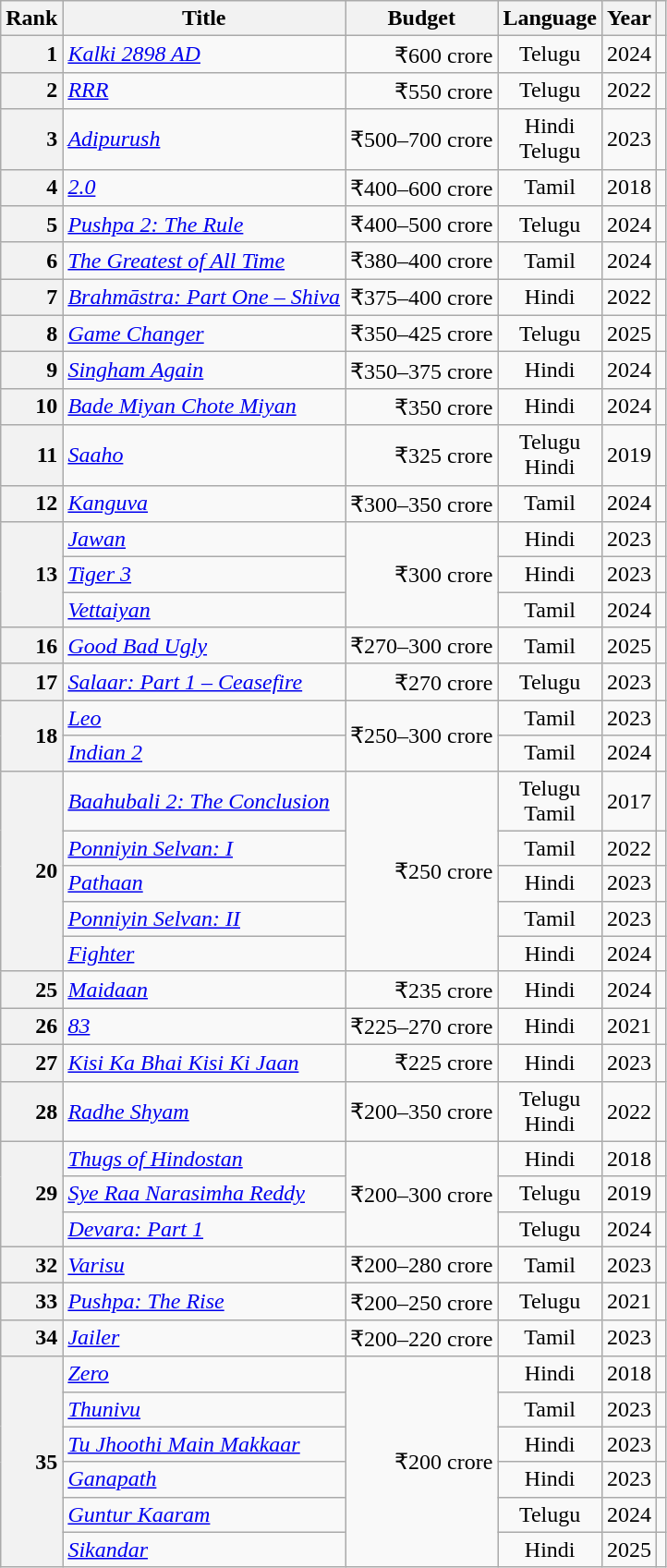<table class="wikitable sortable plainrowheaders">
<tr>
<th scope="col">Rank</th>
<th scope="col">Title</th>
<th scope="col">Budget</th>
<th scope="col">Language</th>
<th scope="col">Year</th>
<th scope="col" class="unsortable"></th>
</tr>
<tr>
<th scope="row" style=text-align:right>1</th>
<td><em><a href='#'>Kalki 2898 AD</a></em></td>
<td align="right">₹600 crore</td>
<td align="center">Telugu</td>
<td align="center">2024</td>
<td align="center"></td>
</tr>
<tr>
<th scope="row" style=text-align:right>2</th>
<td><em><a href='#'>RRR</a></em></td>
<td align="right">₹550 crore</td>
<td align="center">Telugu</td>
<td align="center">2022</td>
<td align="center"></td>
</tr>
<tr>
<th scope="row" style=text-align:right>3</th>
<td><em><a href='#'>Adipurush</a></em></td>
<td align="right">₹500–700 crore</td>
<td align="center">Hindi<br>Telugu</td>
<td align="center">2023</td>
<td align="center"></td>
</tr>
<tr>
<th scope="row" style="text-align:right">4</th>
<td><em><a href='#'>2.0</a></em></td>
<td align="right">₹400–600 crore</td>
<td align="center">Tamil</td>
<td align="center">2018</td>
<td align="center"></td>
</tr>
<tr>
<th scope="row" style="text-align:right">5</th>
<td><em><a href='#'>Pushpa 2: The Rule</a></em></td>
<td align="right">₹400–500 crore</td>
<td align="center">Telugu</td>
<td align="center">2024</td>
<td align="center"></td>
</tr>
<tr>
<th scope="row" style="text-align:right">6</th>
<td><em><a href='#'>The Greatest of All Time</a></em></td>
<td align="right">₹380–400 crore</td>
<td align="center">Tamil</td>
<td align="center">2024</td>
<td align="center"></td>
</tr>
<tr>
<th scope="row" style="text-align:right">7</th>
<td><em><a href='#'>Brahmāstra: Part One – Shiva</a></em></td>
<td align="right">₹375–400 crore</td>
<td align="center">Hindi</td>
<td align="center">2022</td>
<td align="center"></td>
</tr>
<tr>
<th scope="row" style="text-align:right">8</th>
<td><em><a href='#'>Game Changer</a></em></td>
<td align="right">₹350–425 crore</td>
<td align="center">Telugu</td>
<td align="center">2025</td>
<td align="center"></td>
</tr>
<tr>
<th scope="row" style="text-align:right">9</th>
<td><em><a href='#'>Singham Again</a></em></td>
<td align="right">₹350–375 crore</td>
<td align="center">Hindi</td>
<td align="center">2024</td>
<td align="center"></td>
</tr>
<tr>
<th scope="row" style=text-align:right>10</th>
<td><em><a href='#'>Bade Miyan Chote Miyan</a></em></td>
<td align="right">₹350 crore</td>
<td align="center">Hindi</td>
<td align="center">2024</td>
<td align="center"></td>
</tr>
<tr>
<th scope="row" style="text-align:right">11</th>
<td><em><a href='#'>Saaho</a></em></td>
<td align="right">₹325 crore</td>
<td align="center">Telugu<br>Hindi</td>
<td align="center">2019</td>
<td align="center"></td>
</tr>
<tr>
<th scope="row" style="text-align:right">12</th>
<td><em><a href='#'>Kanguva</a></em></td>
<td align="right">₹300–350 crore</td>
<td align="center">Tamil</td>
<td align="center">2024</td>
<td align="center"></td>
</tr>
<tr>
<th rowspan="3" scope="row" style="text-align:right">13</th>
<td><em><a href='#'>Jawan</a></em></td>
<td rowspan="3" align="right">₹300 crore</td>
<td align="center">Hindi</td>
<td align="center">2023</td>
<td align="center"></td>
</tr>
<tr>
<td><em><a href='#'>Tiger 3</a></em></td>
<td align="center">Hindi</td>
<td align="center">2023</td>
<td align="center"></td>
</tr>
<tr>
<td><em><a href='#'>Vettaiyan</a></em></td>
<td style="text-align:center;">Tamil</td>
<td style="text-align:center;">2024</td>
<td align="center"></td>
</tr>
<tr>
<th scope="row" style="text-align:right">16</th>
<td><em><a href='#'>Good Bad Ugly</a></em></td>
<td align="right">₹270–300 crore</td>
<td align="center">Tamil</td>
<td align="center">2025</td>
<td align="center"></td>
</tr>
<tr>
<th scope="row" style="text-align:right">17</th>
<td><em><a href='#'>Salaar: Part 1 – Ceasefire</a></em></td>
<td align="right">₹270 crore</td>
<td align="center">Telugu</td>
<td align="center">2023</td>
<td align="center"></td>
</tr>
<tr>
<th rowspan="2" scope="row" style="text-align:right">18</th>
<td><em><a href='#'>Leo</a></em></td>
<td rowspan="2" align="right">₹250–300 crore</td>
<td align="center">Tamil</td>
<td align="center">2023</td>
<td align="center"></td>
</tr>
<tr>
<td><em><a href='#'>Indian 2</a></em></td>
<td align="center">Tamil</td>
<td align="center">2024</td>
<td align="center"></td>
</tr>
<tr>
<th rowspan="5" scope="row" style="text-align:right">20</th>
<td><em><a href='#'>Baahubali 2: The Conclusion</a></em></td>
<td rowspan="5" align="right">₹250 crore</td>
<td align="center">Telugu<br>Tamil</td>
<td align="center">2017</td>
<td align="center"></td>
</tr>
<tr>
<td><em><a href='#'>Ponniyin Selvan: I</a></em></td>
<td style="text-align:center;">Tamil</td>
<td align="center">2022</td>
<td align="center"></td>
</tr>
<tr>
<td><em><a href='#'>Pathaan</a></em></td>
<td style="text-align:center;">Hindi</td>
<td align="center">2023</td>
<td align="center"></td>
</tr>
<tr>
<td><em><a href='#'>Ponniyin Selvan: II</a></em></td>
<td style="text-align:center;">Tamil</td>
<td align="center">2023</td>
<td align="center"></td>
</tr>
<tr>
<td><em><a href='#'>Fighter</a></em></td>
<td style="text-align:center;">Hindi</td>
<td align="center">2024</td>
<td align="center"></td>
</tr>
<tr>
<th scope="row" style="text-align:right">25</th>
<td><em><a href='#'>Maidaan</a></em></td>
<td align="right">₹235 crore</td>
<td align="center">Hindi</td>
<td align="center">2024</td>
<td align="center"></td>
</tr>
<tr>
<th scope="row" style="text-align:right">26</th>
<td><em><a href='#'>83</a></em></td>
<td align="right">₹225–270 crore</td>
<td align="center">Hindi</td>
<td align="center">2021</td>
<td align="center"></td>
</tr>
<tr>
<th scope="row" style="text-align:right">27</th>
<td><em><a href='#'>Kisi Ka Bhai Kisi Ki Jaan</a></em></td>
<td align="right">₹225 crore</td>
<td align="center">Hindi</td>
<td align="center">2023</td>
<td align="center"></td>
</tr>
<tr>
<th scope="row" style="text-align:right">28</th>
<td><em><a href='#'>Radhe Shyam</a></em></td>
<td align="right">₹200–350 crore</td>
<td align="center">Telugu<br>Hindi</td>
<td align="center">2022</td>
<td align="center"></td>
</tr>
<tr>
<th rowspan="3" scope="row" style="text-align:right">29</th>
<td><em><a href='#'>Thugs of Hindostan</a></em></td>
<td rowspan="3"  align="right">₹200–300 crore</td>
<td align="center">Hindi</td>
<td align="center">2018</td>
<td align="center"></td>
</tr>
<tr>
<td><em><a href='#'>Sye Raa Narasimha Reddy</a></em></td>
<td align="center">Telugu</td>
<td align="center">2019</td>
<td align="center"></td>
</tr>
<tr>
<td><em><a href='#'>Devara: Part 1</a></em></td>
<td align="center">Telugu</td>
<td align="center">2024</td>
<td align="center"></td>
</tr>
<tr>
<th scope="row" style="text-align:right">32</th>
<td><em><a href='#'>Varisu</a></em></td>
<td align="right">₹200–280 crore</td>
<td align="center">Tamil</td>
<td align="center">2023</td>
<td align="center"></td>
</tr>
<tr>
<th rowspan="1" scope="row" style="text-align:right">33</th>
<td><em><a href='#'>Pushpa: The Rise</a></em></td>
<td rowspan="1" align="right">₹200–250 crore</td>
<td align="center">Telugu</td>
<td align="center">2021</td>
<td align="center"></td>
</tr>
<tr>
<th scope="row" style="text-align:right">34</th>
<td><em><a href='#'>Jailer</a></em></td>
<td align="right">₹200–220 crore</td>
<td align="center">Tamil</td>
<td align="center">2023</td>
<td align="center"></td>
</tr>
<tr>
<th rowspan="7" scope="row" style="text-align:right">35</th>
<td><em><a href='#'>Zero</a></em></td>
<td rowspan="7" align="right">₹200 crore</td>
<td align="center">Hindi</td>
<td align="center">2018</td>
<td align="center"></td>
</tr>
<tr>
<td><em><a href='#'>Thunivu</a></em></td>
<td align="center">Tamil</td>
<td align="center">2023</td>
<td align="center"></td>
</tr>
<tr>
<td><em><a href='#'>Tu Jhoothi Main Makkaar</a></em></td>
<td align="center">Hindi</td>
<td align="center">2023</td>
<td align="center"></td>
</tr>
<tr>
<td><em><a href='#'>Ganapath</a></em></td>
<td align="center">Hindi</td>
<td align="center">2023</td>
<td align="center"></td>
</tr>
<tr>
<td><em><a href='#'>Guntur Kaaram</a></em></td>
<td align="center">Telugu</td>
<td align="center">2024</td>
<td align="center"></td>
</tr>
<tr>
<td><em><a href='#'>Sikandar</a></em></td>
<td align="center">Hindi</td>
<td align="center">2025</td>
<td align="center"></td>
</tr>
</table>
